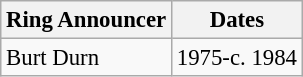<table class="wikitable" style="font-size: 95%;">
<tr>
<th>Ring Announcer</th>
<th>Dates</th>
</tr>
<tr>
<td>Burt Durn</td>
<td>1975-c. 1984</td>
</tr>
</table>
